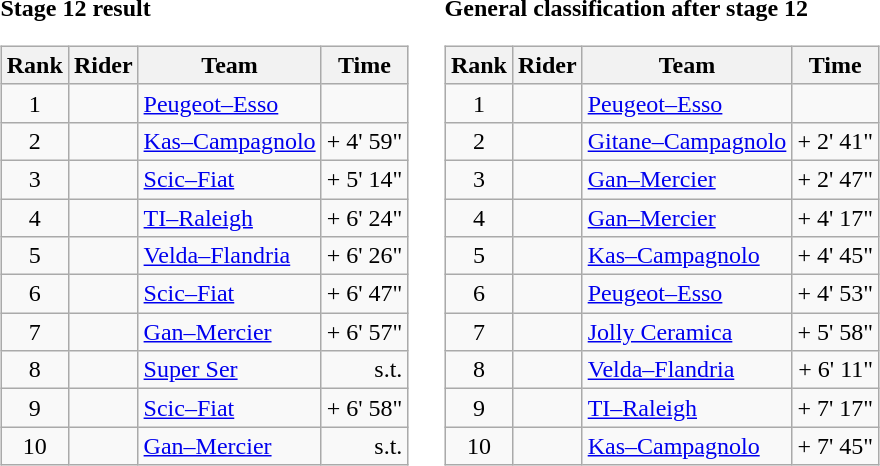<table>
<tr>
<td><strong>Stage 12 result</strong><br><table class="wikitable">
<tr>
<th scope="col">Rank</th>
<th scope="col">Rider</th>
<th scope="col">Team</th>
<th scope="col">Time</th>
</tr>
<tr>
<td style="text-align:center;">1</td>
<td></td>
<td><a href='#'>Peugeot–Esso</a></td>
<td style="text-align:right;"></td>
</tr>
<tr>
<td style="text-align:center;">2</td>
<td></td>
<td><a href='#'>Kas–Campagnolo</a></td>
<td style="text-align:right;">+ 4' 59"</td>
</tr>
<tr>
<td style="text-align:center;">3</td>
<td></td>
<td><a href='#'>Scic–Fiat</a></td>
<td style="text-align:right;">+ 5' 14"</td>
</tr>
<tr>
<td style="text-align:center;">4</td>
<td></td>
<td><a href='#'>TI–Raleigh</a></td>
<td style="text-align:right;">+ 6' 24"</td>
</tr>
<tr>
<td style="text-align:center;">5</td>
<td></td>
<td><a href='#'>Velda–Flandria</a></td>
<td style="text-align:right;">+ 6' 26"</td>
</tr>
<tr>
<td style="text-align:center;">6</td>
<td></td>
<td><a href='#'>Scic–Fiat</a></td>
<td style="text-align:right;">+ 6' 47"</td>
</tr>
<tr>
<td style="text-align:center;">7</td>
<td></td>
<td><a href='#'>Gan–Mercier</a></td>
<td style="text-align:right;">+ 6' 57"</td>
</tr>
<tr>
<td style="text-align:center;">8</td>
<td></td>
<td><a href='#'>Super Ser</a></td>
<td style="text-align:right;">s.t.</td>
</tr>
<tr>
<td style="text-align:center;">9</td>
<td></td>
<td><a href='#'>Scic–Fiat</a></td>
<td style="text-align:right;">+ 6' 58"</td>
</tr>
<tr>
<td style="text-align:center;">10</td>
<td></td>
<td><a href='#'>Gan–Mercier</a></td>
<td style="text-align:right;">s.t.</td>
</tr>
</table>
</td>
<td></td>
<td><strong>General classification after stage 12</strong><br><table class="wikitable">
<tr>
<th scope="col">Rank</th>
<th scope="col">Rider</th>
<th scope="col">Team</th>
<th scope="col">Time</th>
</tr>
<tr>
<td style="text-align:center;">1</td>
<td> </td>
<td><a href='#'>Peugeot–Esso</a></td>
<td style="text-align:right;"></td>
</tr>
<tr>
<td style="text-align:center;">2</td>
<td></td>
<td><a href='#'>Gitane–Campagnolo</a></td>
<td style="text-align:right;">+ 2' 41"</td>
</tr>
<tr>
<td style="text-align:center;">3</td>
<td></td>
<td><a href='#'>Gan–Mercier</a></td>
<td style="text-align:right;">+ 2' 47"</td>
</tr>
<tr>
<td style="text-align:center;">4</td>
<td></td>
<td><a href='#'>Gan–Mercier</a></td>
<td style="text-align:right;">+ 4' 17"</td>
</tr>
<tr>
<td style="text-align:center;">5</td>
<td></td>
<td><a href='#'>Kas–Campagnolo</a></td>
<td style="text-align:right;">+ 4' 45"</td>
</tr>
<tr>
<td style="text-align:center;">6</td>
<td></td>
<td><a href='#'>Peugeot–Esso</a></td>
<td style="text-align:right;">+ 4' 53"</td>
</tr>
<tr>
<td style="text-align:center;">7</td>
<td></td>
<td><a href='#'>Jolly Ceramica</a></td>
<td style="text-align:right;">+ 5' 58"</td>
</tr>
<tr>
<td style="text-align:center;">8</td>
<td></td>
<td><a href='#'>Velda–Flandria</a></td>
<td style="text-align:right;">+ 6' 11"</td>
</tr>
<tr>
<td style="text-align:center;">9</td>
<td></td>
<td><a href='#'>TI–Raleigh</a></td>
<td style="text-align:right;">+ 7' 17"</td>
</tr>
<tr>
<td style="text-align:center;">10</td>
<td></td>
<td><a href='#'>Kas–Campagnolo</a></td>
<td style="text-align:right;">+ 7' 45"</td>
</tr>
</table>
</td>
</tr>
</table>
